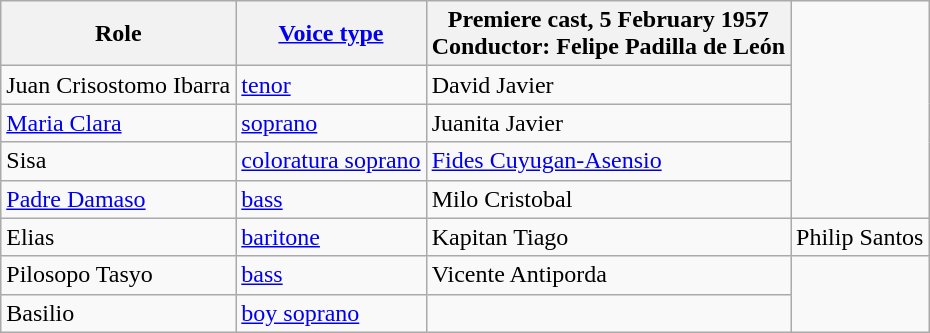<table class="wikitable">
<tr>
<th>Role</th>
<th><a href='#'>Voice type</a></th>
<th>Premiere cast, 5 February 1957<br>Conductor: Felipe Padilla de León</th>
</tr>
<tr>
<td>Juan Crisostomo Ibarra</td>
<td><a href='#'>tenor</a></td>
<td>David Javier</td>
</tr>
<tr>
<td><a href='#'>Maria Clara</a></td>
<td><a href='#'>soprano</a></td>
<td>Juanita Javier</td>
</tr>
<tr>
<td>Sisa</td>
<td><a href='#'>coloratura soprano</a></td>
<td><a href='#'>Fides Cuyugan-Asensio</a></td>
</tr>
<tr>
<td><a href='#'>Padre Damaso</a></td>
<td><a href='#'>bass</a></td>
<td>Milo Cristobal</td>
</tr>
<tr>
<td>Elias</td>
<td><a href='#'>baritone</a></td>
<td>Kapitan Tiago</td>
<td>Philip Santos</td>
</tr>
<tr>
<td>Pilosopo Tasyo</td>
<td><a href='#'>bass</a></td>
<td>Vicente Antiporda</td>
</tr>
<tr>
<td>Basilio</td>
<td><a href='#'>boy soprano</a></td>
<td></td>
</tr>
</table>
